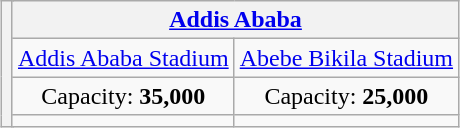<table class="wikitable" style="margin:1em auto; text-align:center">
<tr>
<th rowspan="8" colspan="2"></th>
<th colspan=2><a href='#'>Addis Ababa</a></th>
</tr>
<tr>
<td><a href='#'>Addis Ababa Stadium</a></td>
<td><a href='#'>Abebe Bikila Stadium</a></td>
</tr>
<tr>
<td>Capacity: <strong>35,000</strong></td>
<td>Capacity: <strong>25,000</strong></td>
</tr>
<tr>
<td></td>
<td></td>
</tr>
</table>
